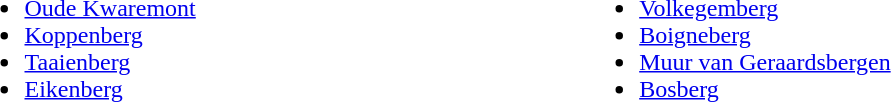<table width=65%>
<tr>
<td valign=top align=left width=33%><br><ul><li><a href='#'>Oude Kwaremont</a></li><li><a href='#'>Koppenberg</a></li><li><a href='#'>Taaienberg</a></li><li><a href='#'>Eikenberg</a></li></ul></td>
<td valign=top align=left width=33%><br><ul><li><a href='#'>Volkegemberg</a></li><li><a href='#'>Boigneberg</a></li><li><a href='#'>Muur van Geraardsbergen</a></li><li><a href='#'>Bosberg</a></li></ul></td>
</tr>
</table>
